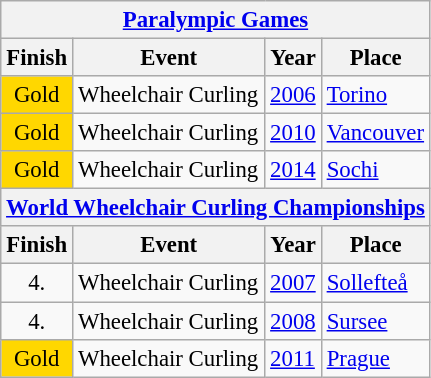<table class="wikitable" style="border-collapse: collapse; font-size: 95%;">
<tr>
<th colspan=4> <a href='#'>Paralympic Games</a></th>
</tr>
<tr>
<th>Finish</th>
<th>Event</th>
<th>Year</th>
<th>Place</th>
</tr>
<tr>
<td bgcolor="gold" align="center">Gold</td>
<td>Wheelchair Curling</td>
<td><a href='#'>2006</a></td>
<td> <a href='#'>Torino</a></td>
</tr>
<tr>
<td bgcolor="gold" align="center">Gold</td>
<td>Wheelchair Curling</td>
<td><a href='#'>2010</a></td>
<td> <a href='#'>Vancouver</a></td>
</tr>
<tr>
<td bgcolor="gold" align="center">Gold</td>
<td>Wheelchair Curling</td>
<td><a href='#'>2014</a></td>
<td> <a href='#'>Sochi</a></td>
</tr>
<tr>
<th colspan=4> <a href='#'>World Wheelchair Curling Championships</a></th>
</tr>
<tr>
<th>Finish</th>
<th>Event</th>
<th>Year</th>
<th>Place</th>
</tr>
<tr>
<td align="center">4.</td>
<td>Wheelchair Curling</td>
<td><a href='#'>2007</a></td>
<td> <a href='#'>Sollefteå</a></td>
</tr>
<tr>
<td align="center">4.</td>
<td>Wheelchair Curling</td>
<td><a href='#'>2008</a></td>
<td> <a href='#'>Sursee</a></td>
</tr>
<tr>
<td bgcolor="gold" align="center">Gold</td>
<td>Wheelchair Curling</td>
<td><a href='#'>2011</a></td>
<td> <a href='#'>Prague</a></td>
</tr>
</table>
